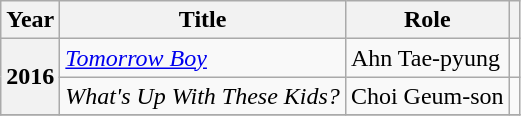<table class="wikitable sortable plainrowheaders">
<tr>
<th scope="col">Year</th>
<th scope="col">Title</th>
<th scope="col">Role</th>
<th scope="col" class="unsortable"></th>
</tr>
<tr>
<th scope="row"  rowspan="2">2016</th>
<td><em><a href='#'>Tomorrow Boy</a></em></td>
<td>Ahn Tae-pyung</td>
<td></td>
</tr>
<tr>
<td><em>What's Up With These Kids?</em></td>
<td>Choi Geum-son</td>
<td></td>
</tr>
<tr>
</tr>
</table>
